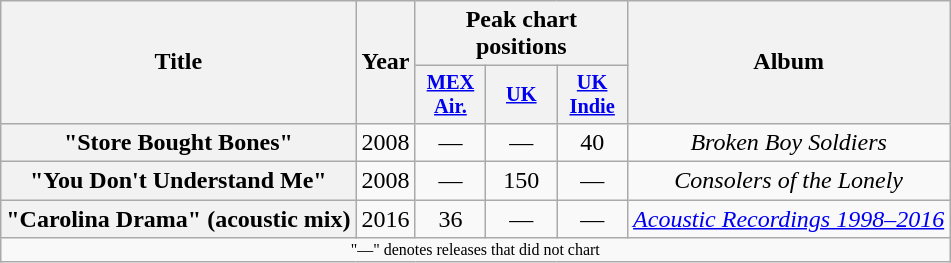<table class="wikitable plainrowheaders" style="text-align:center;">
<tr>
<th scope="col" rowspan="2">Title</th>
<th scope="col" rowspan="2">Year</th>
<th scope="col" colspan="3">Peak chart positions</th>
<th scope="col" rowspan="2">Album</th>
</tr>
<tr>
<th scope="col" style="width:3em;font-size:85%;"><a href='#'>MEX<br>Air.</a><br></th>
<th scope="col" style="width:3em;font-size:85%;"><a href='#'>UK</a><br></th>
<th scope="col" style="width:3em;font-size:85%;"><a href='#'>UK<br>Indie</a><br></th>
</tr>
<tr>
<th scope="row">"Store Bought Bones"</th>
<td>2008</td>
<td>—</td>
<td>—</td>
<td>40</td>
<td><em>Broken Boy Soldiers</em></td>
</tr>
<tr>
<th scope="row">"You Don't Understand Me"</th>
<td>2008</td>
<td>—</td>
<td>150</td>
<td>—</td>
<td><em>Consolers of the Lonely</em></td>
</tr>
<tr>
<th scope="row">"Carolina Drama" (acoustic mix)</th>
<td>2016</td>
<td>36</td>
<td>—</td>
<td>—</td>
<td><em><a href='#'>Acoustic Recordings 1998–2016</a></em></td>
</tr>
<tr>
<td colspan="15" style="font-size:8pt">"—" denotes releases that did not chart</td>
</tr>
</table>
